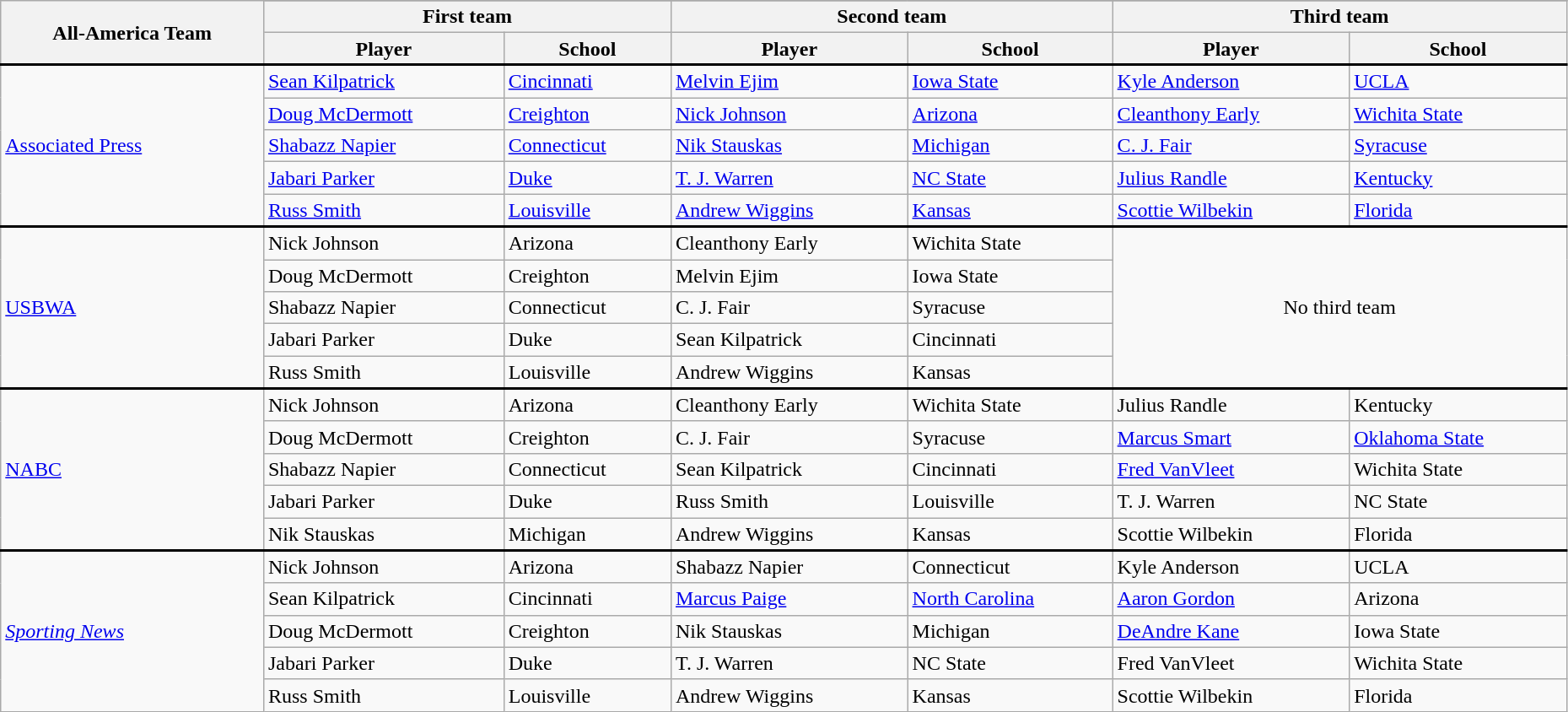<table class="wikitable" style="width:98%;">
<tr>
<th rowspan=3>All-America Team</th>
</tr>
<tr>
<th colspan=2>First team</th>
<th colspan=2>Second team</th>
<th colspan=2>Third team</th>
</tr>
<tr>
<th>Player</th>
<th>School</th>
<th>Player</th>
<th>School</th>
<th>Player</th>
<th>School</th>
</tr>
<tr>
</tr>
<tr style = "border-top:2px solid black;">
<td rowspan=5><a href='#'>Associated Press</a></td>
<td><a href='#'>Sean Kilpatrick</a></td>
<td><a href='#'>Cincinnati</a></td>
<td><a href='#'>Melvin Ejim</a></td>
<td><a href='#'>Iowa State</a></td>
<td><a href='#'>Kyle Anderson</a></td>
<td><a href='#'>UCLA</a></td>
</tr>
<tr>
<td><a href='#'>Doug McDermott</a></td>
<td><a href='#'>Creighton</a></td>
<td><a href='#'>Nick Johnson</a></td>
<td><a href='#'>Arizona</a></td>
<td><a href='#'>Cleanthony Early</a></td>
<td><a href='#'>Wichita State</a></td>
</tr>
<tr>
<td><a href='#'>Shabazz Napier</a></td>
<td><a href='#'>Connecticut</a></td>
<td><a href='#'>Nik Stauskas</a></td>
<td><a href='#'>Michigan</a></td>
<td><a href='#'>C. J. Fair</a></td>
<td><a href='#'>Syracuse</a></td>
</tr>
<tr>
<td><a href='#'>Jabari Parker</a></td>
<td><a href='#'>Duke</a></td>
<td><a href='#'>T. J. Warren</a></td>
<td><a href='#'>NC State</a></td>
<td><a href='#'>Julius Randle</a></td>
<td><a href='#'>Kentucky</a></td>
</tr>
<tr>
<td><a href='#'>Russ Smith</a></td>
<td><a href='#'>Louisville</a></td>
<td><a href='#'>Andrew Wiggins</a></td>
<td><a href='#'>Kansas</a></td>
<td><a href='#'>Scottie Wilbekin</a></td>
<td><a href='#'>Florida</a></td>
</tr>
<tr style = "border-top:2px solid black;">
<td rowspan=5><a href='#'>USBWA</a></td>
<td>Nick Johnson</td>
<td>Arizona</td>
<td>Cleanthony Early</td>
<td>Wichita State</td>
<td rowspan="5" colspan="2" style="text-align:center;">No third team</td>
</tr>
<tr>
<td>Doug McDermott</td>
<td>Creighton</td>
<td>Melvin Ejim</td>
<td>Iowa State</td>
</tr>
<tr>
<td>Shabazz Napier</td>
<td>Connecticut</td>
<td>C. J. Fair</td>
<td>Syracuse</td>
</tr>
<tr>
<td>Jabari Parker</td>
<td>Duke</td>
<td>Sean Kilpatrick</td>
<td>Cincinnati</td>
</tr>
<tr>
<td>Russ Smith</td>
<td>Louisville</td>
<td>Andrew Wiggins</td>
<td>Kansas</td>
</tr>
<tr style = "border-top:2px solid black;">
<td rowspan=5><a href='#'>NABC</a></td>
<td>Nick Johnson</td>
<td>Arizona</td>
<td>Cleanthony Early</td>
<td>Wichita State</td>
<td>Julius Randle</td>
<td>Kentucky</td>
</tr>
<tr>
<td>Doug McDermott</td>
<td>Creighton</td>
<td>C. J. Fair</td>
<td>Syracuse</td>
<td><a href='#'>Marcus Smart</a></td>
<td><a href='#'>Oklahoma State</a></td>
</tr>
<tr>
<td>Shabazz Napier</td>
<td>Connecticut</td>
<td>Sean Kilpatrick</td>
<td>Cincinnati</td>
<td><a href='#'>Fred VanVleet</a></td>
<td>Wichita State</td>
</tr>
<tr>
<td>Jabari Parker</td>
<td>Duke</td>
<td>Russ Smith</td>
<td>Louisville</td>
<td>T. J. Warren</td>
<td>NC State</td>
</tr>
<tr>
<td>Nik Stauskas</td>
<td>Michigan</td>
<td>Andrew Wiggins</td>
<td>Kansas</td>
<td>Scottie Wilbekin</td>
<td>Florida</td>
</tr>
<tr style = "border-top:2px solid black;">
<td rowspan=5><em><a href='#'>Sporting News</a></em></td>
<td>Nick Johnson</td>
<td>Arizona</td>
<td>Shabazz Napier</td>
<td>Connecticut</td>
<td>Kyle Anderson</td>
<td>UCLA</td>
</tr>
<tr>
<td>Sean Kilpatrick</td>
<td>Cincinnati</td>
<td><a href='#'>Marcus Paige</a></td>
<td><a href='#'>North Carolina</a></td>
<td><a href='#'>Aaron Gordon</a></td>
<td>Arizona</td>
</tr>
<tr>
<td>Doug McDermott</td>
<td>Creighton</td>
<td>Nik Stauskas</td>
<td>Michigan</td>
<td><a href='#'>DeAndre Kane</a></td>
<td>Iowa State</td>
</tr>
<tr>
<td>Jabari Parker</td>
<td>Duke</td>
<td>T. J. Warren</td>
<td>NC State</td>
<td>Fred VanVleet</td>
<td>Wichita State</td>
</tr>
<tr>
<td>Russ Smith</td>
<td>Louisville</td>
<td>Andrew Wiggins</td>
<td>Kansas</td>
<td>Scottie Wilbekin</td>
<td>Florida</td>
</tr>
</table>
